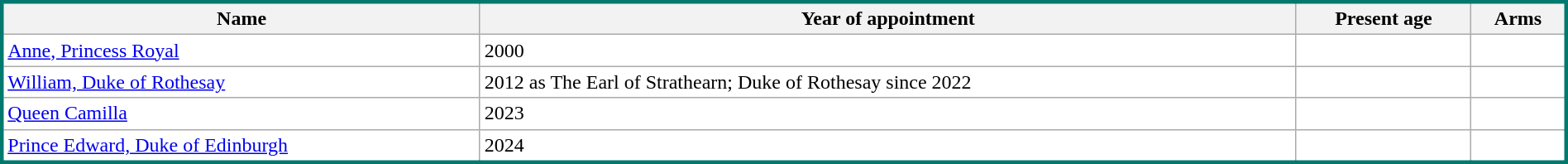<table class="wikitable" style="width:100%; background:white; border:#01796f solid;">
<tr>
<th>Name</th>
<th><strong>Year of appointment</strong></th>
<th><strong>Present age</strong></th>
<th>Arms</th>
</tr>
<tr>
<td><a href='#'>Anne, Princess Royal</a> </td>
<td>2000</td>
<td></td>
<td></td>
</tr>
<tr>
<td><a href='#'>William, Duke of Rothesay</a> </td>
<td>2012 as The Earl of Strathearn; Duke of Rothesay since 2022</td>
<td></td>
<td></td>
</tr>
<tr>
<td><a href='#'>Queen Camilla</a> </td>
<td>2023</td>
<td></td>
<td></td>
</tr>
<tr>
<td><a href='#'>Prince Edward, Duke of Edinburgh</a> </td>
<td>2024</td>
<td></td>
<td></td>
</tr>
</table>
